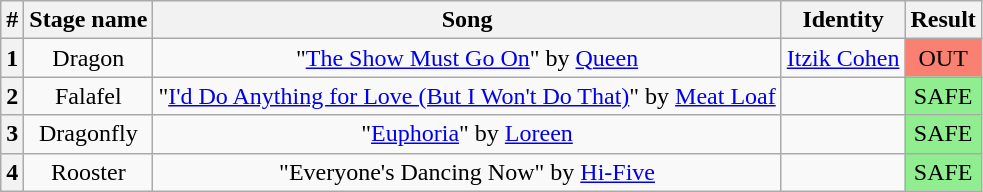<table class="wikitable plainrowheaders" style="text-align: center;">
<tr>
<th>#</th>
<th>Stage name</th>
<th>Song</th>
<th>Identity</th>
<th>Result</th>
</tr>
<tr>
<th>1</th>
<td>Dragon</td>
<td>"<a href='#'>The Show Must Go On</a>" by <a href='#'>Queen</a></td>
<td><a href='#'>Itzik Cohen</a></td>
<td bgcolor="salmon">OUT</td>
</tr>
<tr>
<th>2</th>
<td>Falafel</td>
<td>"<a href='#'>I'd Do Anything for Love (But I Won't Do That)</a>" by <a href='#'>Meat Loaf</a></td>
<td></td>
<td bgcolor="lightgreen">SAFE</td>
</tr>
<tr>
<th>3</th>
<td>Dragonfly</td>
<td>"<a href='#'>Euphoria</a>" by <a href='#'>Loreen</a></td>
<td></td>
<td bgcolor="lightgreen">SAFE</td>
</tr>
<tr>
<th>4</th>
<td>Rooster</td>
<td>"Everyone's Dancing Now" by <a href='#'>Hi-Five</a></td>
<td></td>
<td bgcolor="lightgreen">SAFE</td>
</tr>
</table>
